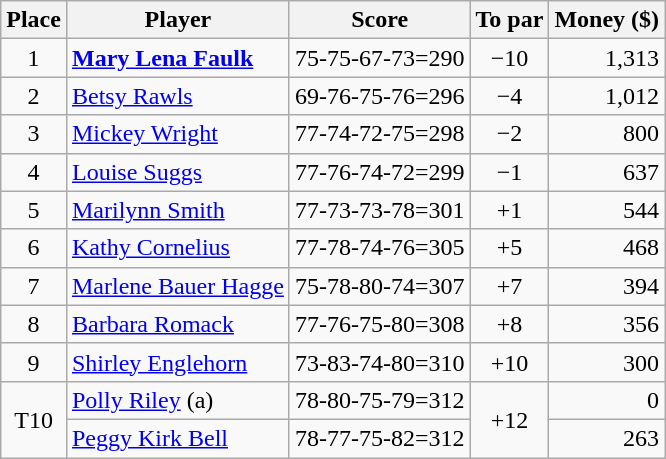<table class="wikitable">
<tr>
<th>Place</th>
<th>Player</th>
<th>Score</th>
<th>To par</th>
<th>Money ($)</th>
</tr>
<tr>
<td align=center>1</td>
<td> <strong><a href='#'>Mary Lena Faulk</a></strong></td>
<td>75-75-67-73=290</td>
<td align=center>−10</td>
<td align=right>1,313</td>
</tr>
<tr>
<td align=center>2</td>
<td> <a href='#'>Betsy Rawls</a></td>
<td>69-76-75-76=296</td>
<td align=center>−4</td>
<td align=right>1,012</td>
</tr>
<tr>
<td align=center>3</td>
<td> <a href='#'>Mickey Wright</a></td>
<td>77-74-72-75=298</td>
<td align=center>−2</td>
<td align=right>800</td>
</tr>
<tr>
<td align=center>4</td>
<td> <a href='#'>Louise Suggs</a></td>
<td>77-76-74-72=299</td>
<td align=center>−1</td>
<td align=right>637</td>
</tr>
<tr>
<td align=center>5</td>
<td> <a href='#'>Marilynn Smith</a></td>
<td>77-73-73-78=301</td>
<td align=center>+1</td>
<td align=right>544</td>
</tr>
<tr>
<td align=center>6</td>
<td> <a href='#'>Kathy Cornelius</a></td>
<td>77-78-74-76=305</td>
<td align=center>+5</td>
<td align=right>468</td>
</tr>
<tr>
<td align=center>7</td>
<td> <a href='#'>Marlene Bauer Hagge</a></td>
<td>75-78-80-74=307</td>
<td align=center>+7</td>
<td align=right>394</td>
</tr>
<tr>
<td align=center>8</td>
<td> <a href='#'>Barbara Romack</a></td>
<td>77-76-75-80=308</td>
<td align=center>+8</td>
<td align=right>356</td>
</tr>
<tr>
<td align=center>9</td>
<td> <a href='#'>Shirley Englehorn</a></td>
<td>73-83-74-80=310</td>
<td align=center>+10</td>
<td align=right>300</td>
</tr>
<tr>
<td align=center rowspan=2>T10</td>
<td> <a href='#'>Polly Riley</a> (a)</td>
<td>78-80-75-79=312</td>
<td align=center rowspan=2>+12</td>
<td align=right>0</td>
</tr>
<tr>
<td> <a href='#'>Peggy Kirk Bell</a></td>
<td>78-77-75-82=312</td>
<td align=right>263</td>
</tr>
</table>
